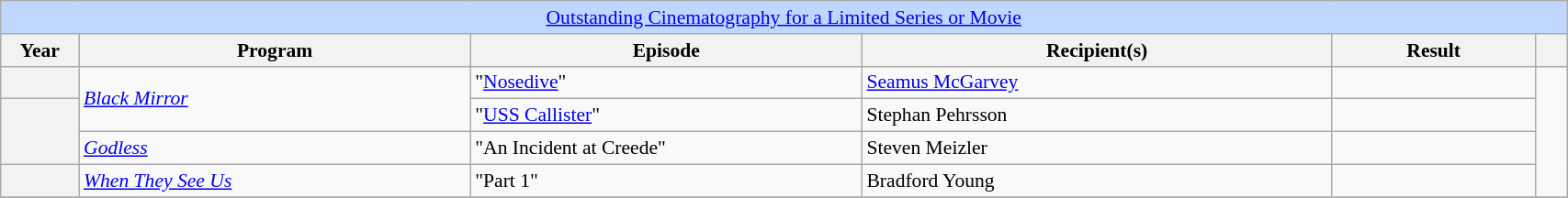<table class="wikitable plainrowheaders" style="font-size: 90%" width=90%>
<tr ---- bgcolor="#bfd7ff">
<td colspan=6 align=center><a href='#'>Outstanding Cinematography for a Limited Series or Movie</a></td>
</tr>
<tr ---- bgcolor="#ebf5ff">
<th width="5%">Year</th>
<th width="25%">Program</th>
<th width="25%">Episode</th>
<th width="30%">Recipient(s)</th>
<th width="13%">Result</th>
<th width="5%"></th>
</tr>
<tr>
<th scope=row></th>
<td rowspan="2"><em><a href='#'>Black Mirror</a></em></td>
<td>"<a href='#'>Nosedive</a>"</td>
<td><a href='#'>Seamus McGarvey</a></td>
<td></td>
<td rowspan="4"></td>
</tr>
<tr>
<th rowspan="2" scope=row></th>
<td>"<a href='#'>USS Callister</a>"</td>
<td>Stephan Pehrsson</td>
<td></td>
</tr>
<tr>
<td><em><a href='#'>Godless</a></em></td>
<td>"An Incident at Creede"</td>
<td>Steven Meizler</td>
<td></td>
</tr>
<tr>
<th scope=row></th>
<td><em><a href='#'>When They See Us</a></em></td>
<td>"Part 1"</td>
<td>Bradford Young</td>
<td></td>
</tr>
<tr>
</tr>
</table>
